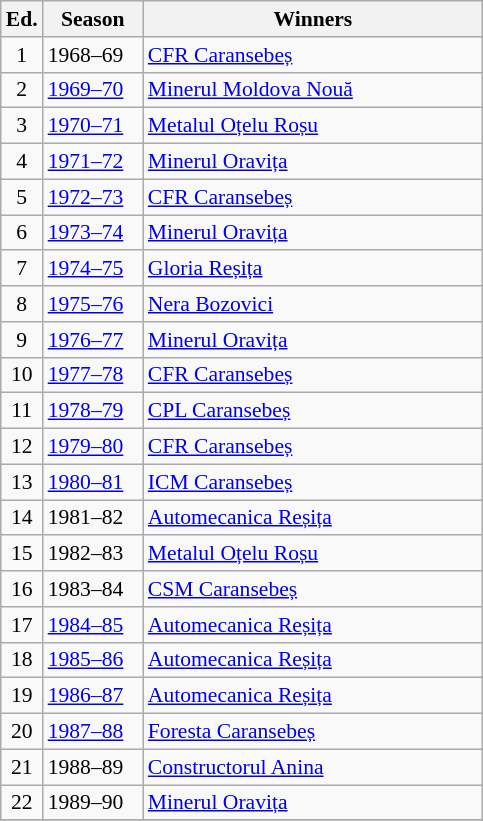<table class="wikitable" style="font-size:90%">
<tr>
<th><abbr>Ed.</abbr></th>
<th width="60">Season</th>
<th width="220">Winners</th>
</tr>
<tr>
<td align=center>1</td>
<td>1968–69</td>
<td><a href='#'>CFR Caransebeș</a></td>
</tr>
<tr>
<td align=center>2</td>
<td><a href='#'>1969–70</a></td>
<td><a href='#'>Minerul Moldova Nouă</a></td>
</tr>
<tr>
<td align=center>3</td>
<td><a href='#'>1970–71</a></td>
<td><a href='#'>Metalul Oțelu Roșu</a></td>
</tr>
<tr>
<td align=center>4</td>
<td><a href='#'>1971–72</a></td>
<td><a href='#'>Minerul Oravița</a></td>
</tr>
<tr>
<td align=center>5</td>
<td><a href='#'>1972–73</a></td>
<td><a href='#'>CFR Caransebeș</a></td>
</tr>
<tr>
<td align=center>6</td>
<td><a href='#'>1973–74</a></td>
<td><a href='#'>Minerul Oravița</a></td>
</tr>
<tr>
<td align=center>7</td>
<td><a href='#'>1974–75</a></td>
<td><a href='#'>Gloria Reșița</a></td>
</tr>
<tr>
<td align=center>8</td>
<td><a href='#'>1975–76</a></td>
<td><a href='#'>Nera Bozovici</a></td>
</tr>
<tr>
<td align=center>9</td>
<td><a href='#'>1976–77</a></td>
<td><a href='#'>Minerul Oravița</a></td>
</tr>
<tr>
<td align=center>10</td>
<td><a href='#'>1977–78</a></td>
<td><a href='#'>CFR Caransebeș</a></td>
</tr>
<tr>
<td align=center>11</td>
<td><a href='#'>1978–79</a></td>
<td><a href='#'>CPL Caransebeș</a></td>
</tr>
<tr>
<td align=center>12</td>
<td><a href='#'>1979–80</a></td>
<td><a href='#'>CFR Caransebeș</a></td>
</tr>
<tr>
<td align=center>13</td>
<td><a href='#'>1980–81</a></td>
<td><a href='#'>ICM Caransebeș</a></td>
</tr>
<tr>
<td align=center>14</td>
<td>1981–82</td>
<td><a href='#'>Automecanica Reșița</a></td>
</tr>
<tr>
<td align=center>15</td>
<td>1982–83</td>
<td><a href='#'>Metalul Oțelu Roșu</a></td>
</tr>
<tr>
<td align=center>16</td>
<td>1983–84</td>
<td><a href='#'>CSM Caransebeș</a></td>
</tr>
<tr>
<td align=center>17</td>
<td><a href='#'>1984–85</a></td>
<td><a href='#'>Automecanica Reșița</a></td>
</tr>
<tr>
<td align=center>18</td>
<td><a href='#'>1985–86</a></td>
<td><a href='#'>Automecanica Reșița</a></td>
</tr>
<tr>
<td align=center>19</td>
<td><a href='#'>1986–87</a></td>
<td><a href='#'>Automecanica Reșița</a></td>
</tr>
<tr>
<td align=center>20</td>
<td><a href='#'>1987–88</a></td>
<td><a href='#'>Foresta Caransebeș</a></td>
</tr>
<tr>
<td align=center>21</td>
<td>1988–89</td>
<td><a href='#'>Constructorul Anina</a></td>
</tr>
<tr>
<td align=center>22</td>
<td>1989–90</td>
<td><a href='#'>Minerul Oravița</a></td>
</tr>
<tr>
</tr>
</table>
